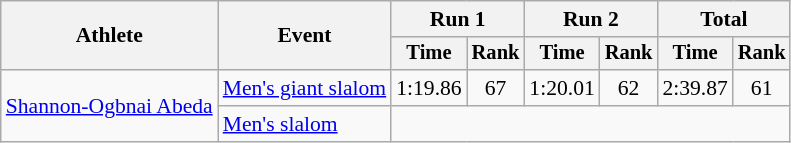<table class="wikitable" style="font-size:90%">
<tr>
<th rowspan=2>Athlete</th>
<th rowspan=2>Event</th>
<th colspan=2>Run 1</th>
<th colspan=2>Run 2</th>
<th colspan=2>Total</th>
</tr>
<tr style="font-size:95%">
<th>Time</th>
<th>Rank</th>
<th>Time</th>
<th>Rank</th>
<th>Time</th>
<th>Rank</th>
</tr>
<tr align=center>
<td align=left rowspan=2><a href='#'>Shannon-Ogbnai Abeda</a></td>
<td align=left><a href='#'>Men's giant slalom</a></td>
<td>1:19.86</td>
<td>67</td>
<td>1:20.01</td>
<td>62</td>
<td>2:39.87</td>
<td>61</td>
</tr>
<tr align=center>
<td align=left><a href='#'>Men's slalom</a></td>
<td colspan=6></td>
</tr>
</table>
